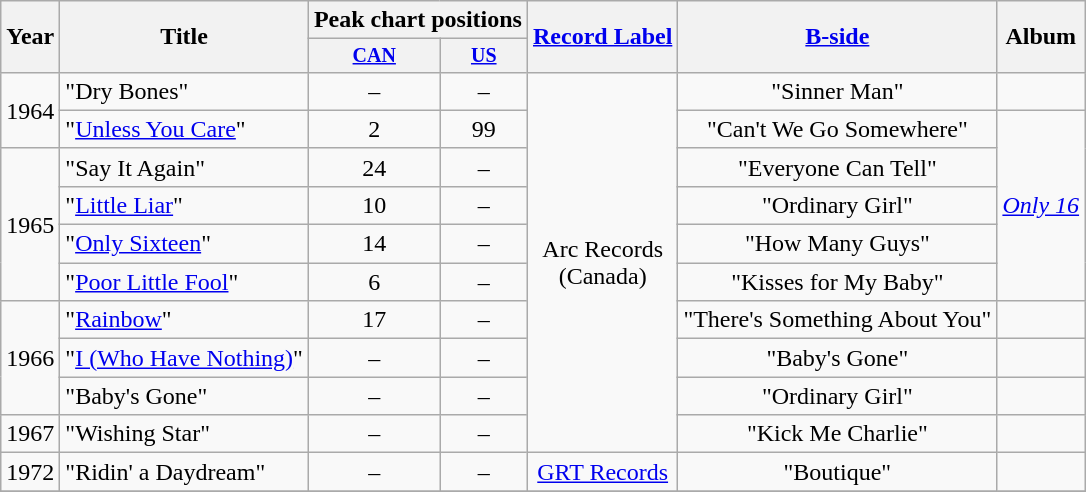<table class="wikitable" style=text-align:center;>
<tr>
<th rowspan="2">Year</th>
<th rowspan="2">Title</th>
<th colspan="2">Peak chart positions</th>
<th rowspan="2"><a href='#'>Record Label</a></th>
<th rowspan="2"><a href='#'>B-side</a></th>
<th rowspan="2">Album</th>
</tr>
<tr style="font-size:smaller;">
<th align=centre><a href='#'>CAN</a></th>
<th align=centre><a href='#'>US</a></th>
</tr>
<tr>
<td rowspan="2">1964</td>
<td align=left>"Dry Bones"</td>
<td>–</td>
<td>–</td>
<td rowspan="10">Arc Records<br>(Canada)</td>
<td>"Sinner Man"</td>
<td rowspan="1"></td>
</tr>
<tr>
<td align=left>"<a href='#'>Unless You Care</a>"</td>
<td>2</td>
<td>99</td>
<td>"Can't We Go Somewhere"</td>
<td rowspan="5"><em><a href='#'>Only 16</a></em></td>
</tr>
<tr>
<td rowspan="4">1965</td>
<td align=left>"Say It Again"</td>
<td>24</td>
<td>–</td>
<td>"Everyone Can Tell"</td>
</tr>
<tr>
<td align=left>"<a href='#'>Little Liar</a>"</td>
<td>10</td>
<td>–</td>
<td>"Ordinary Girl"</td>
</tr>
<tr>
<td align=left>"<a href='#'>Only Sixteen</a>"</td>
<td>14</td>
<td>–</td>
<td>"How Many Guys"</td>
</tr>
<tr>
<td align=left>"<a href='#'>Poor Little Fool</a>"</td>
<td>6</td>
<td>–</td>
<td>"Kisses for My Baby"</td>
</tr>
<tr>
<td rowspan="3">1966</td>
<td align=left>"<a href='#'>Rainbow</a>"</td>
<td>17</td>
<td>–</td>
<td>"There's Something About You"</td>
<td rowspan="1"></td>
</tr>
<tr>
<td align=left>"<a href='#'>I (Who Have Nothing)</a>"</td>
<td>–</td>
<td>–</td>
<td>"Baby's Gone"</td>
<td rowspan="1"></td>
</tr>
<tr>
<td align=left>"Baby's Gone"</td>
<td>–</td>
<td>–</td>
<td>"Ordinary Girl"</td>
<td rowspan="1"></td>
</tr>
<tr>
<td rowspan="1">1967</td>
<td align=left>"Wishing Star"</td>
<td>–</td>
<td>–</td>
<td>"Kick Me Charlie"</td>
<td rowspan="1"></td>
</tr>
<tr>
<td rowspan="1">1972</td>
<td align=left>"Ridin' a Daydream"</td>
<td>–</td>
<td>–</td>
<td rowspan="1"><a href='#'>GRT Records</a></td>
<td>"Boutique"</td>
<td rowspan="1"></td>
</tr>
<tr>
</tr>
</table>
